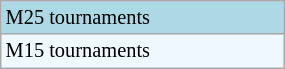<table class="wikitable" style="font-size:85%; width:15%;">
<tr style="background:lightblue;">
<td>M25 tournaments</td>
</tr>
<tr style="background:#f0f8ff;">
<td>M15 tournaments</td>
</tr>
</table>
